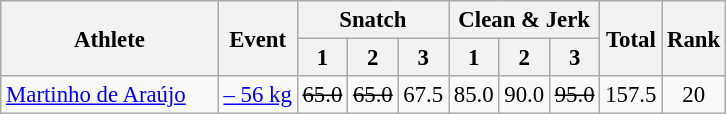<table class=wikitable style="font-size:95%">
<tr>
<th rowspan="2">Athlete</th>
<th rowspan="2">Event</th>
<th colspan="3">Snatch</th>
<th colspan="3">Clean & Jerk</th>
<th rowspan="2">Total</th>
<th rowspan="2">Rank</th>
</tr>
<tr>
<th>1</th>
<th>2</th>
<th>3</th>
<th>1</th>
<th>2</th>
<th>3</th>
</tr>
<tr>
<td width=30%><a href='#'>Martinho de Araújo</a></td>
<td align=center><a href='#'>– 56 kg</a></td>
<td align=center><s>65.0</s></td>
<td align=center><s>65.0</s></td>
<td align=center>67.5</td>
<td align=center>85.0</td>
<td align=center>90.0</td>
<td align=center><s>95.0</s></td>
<td align=center>157.5</td>
<td align=center>20</td>
</tr>
</table>
